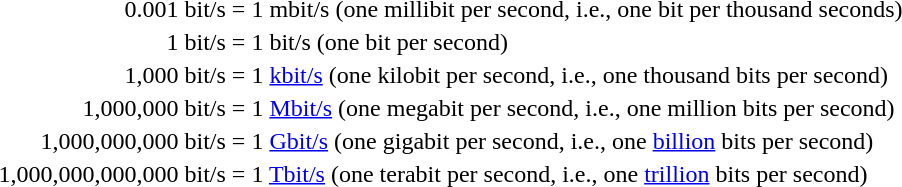<table>
<tr>
<td align="right">0.001 bit/s</td>
<td>= 1 mbit/s (one millibit per second, i.e., one bit per thousand seconds)</td>
</tr>
<tr>
<td align="right">1 bit/s</td>
<td>= 1 bit/s (one bit per second)</td>
</tr>
<tr>
<td align="right">1,000 bit/s</td>
<td>= 1 <a href='#'>kbit/s</a> (one kilobit per second, i.e., one thousand bits per second)</td>
</tr>
<tr>
<td align="right">1,000,000 bit/s</td>
<td>= 1 <a href='#'>Mbit/s</a> (one megabit per second, i.e., one million bits per second)</td>
</tr>
<tr>
<td align="right">1,000,000,000 bit/s</td>
<td>= 1 <a href='#'>Gbit/s</a> (one gigabit per second, i.e., one <a href='#'>billion</a> bits per second)</td>
</tr>
<tr>
<td align="right">1,000,000,000,000 bit/s</td>
<td>= 1 <a href='#'>Tbit/s</a> (one terabit per second, i.e., one <a href='#'>trillion</a> bits per second)</td>
</tr>
</table>
